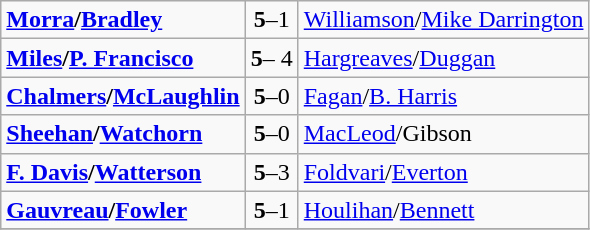<table class="wikitable ">
<tr>
<td>  <strong><a href='#'>Morra</a>/<a href='#'>Bradley</a></strong></td>
<td style="text-align:center;"><strong>5</strong>–1</td>
<td>  <a href='#'>Williamson</a>/<a href='#'>Mike Darrington</a></td>
</tr>
<tr>
<td>  <strong><a href='#'>Miles</a>/<a href='#'>P. Francisco</a></strong></td>
<td style="text-align:center;"><strong>5</strong>– 4</td>
<td>  <a href='#'>Hargreaves</a>/<a href='#'>Duggan</a></td>
</tr>
<tr>
<td>  <strong><a href='#'>Chalmers</a>/<a href='#'>McLaughlin</a></strong></td>
<td style="text-align:center;"><strong>5</strong>–0</td>
<td>  <a href='#'>Fagan</a>/<a href='#'>B. Harris</a></td>
</tr>
<tr>
<td>  <strong><a href='#'>Sheehan</a>/<a href='#'>Watchorn</a></strong></td>
<td style="text-align:center;"><strong>5</strong>–0</td>
<td>  <a href='#'>MacLeod</a>/Gibson</td>
</tr>
<tr>
<td>  <strong><a href='#'>F. Davis</a>/<a href='#'>Watterson</a></strong></td>
<td style="text-align:center;"><strong>5</strong>–3</td>
<td>  <a href='#'>Foldvari</a>/<a href='#'>Everton</a></td>
</tr>
<tr>
<td>  <strong><a href='#'>Gauvreau</a>/<a href='#'>Fowler</a></strong></td>
<td style="text-align:center;"><strong>5</strong>–1</td>
<td>  <a href='#'>Houlihan</a>/<a href='#'>Bennett</a></td>
</tr>
<tr>
</tr>
</table>
